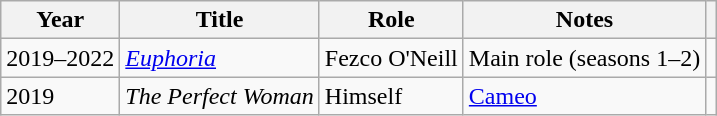<table class="wikitable sortable">
<tr>
<th>Year</th>
<th>Title</th>
<th class="unsortable">Role</th>
<th class="unsortable">Notes</th>
<th class="unsortable"></th>
</tr>
<tr>
<td>2019–2022</td>
<td><em><a href='#'>Euphoria</a></em></td>
<td>Fezco O'Neill</td>
<td>Main role (seasons 1–2)</td>
<td></td>
</tr>
<tr>
<td>2019</td>
<td><em>The Perfect Woman</em></td>
<td>Himself</td>
<td><a href='#'>Cameo</a></td>
<td></td>
</tr>
</table>
